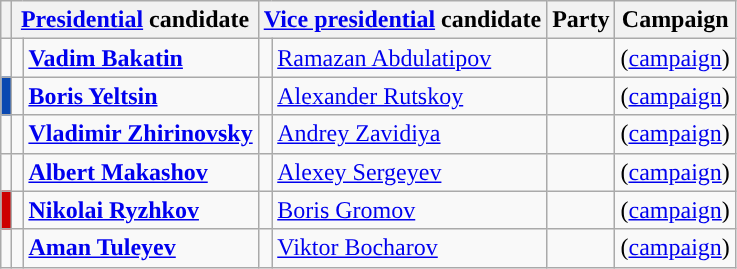<table class="wikitable">
<tr>
<th></th>
<th colspan=2><a href='#'>Presidential</a> candidate</th>
<th colspan=2><a href='#'>Vice presidential</a> candidate</th>
<th>Party</th>
<th>Campaign</th>
</tr>
<tr>
<td style="background-color:"></td>
<td></td>
<td><strong><a href='#'>Vadim Bakatin</a></strong></td>
<td></td>
<td><a href='#'>Ramazan Abdulatipov</a></td>
<td></td>
<td>(<a href='#'>campaign</a>)</td>
</tr>
<tr>
<td style="background-color:#0948B1;"></td>
<td></td>
<td><strong><a href='#'>Boris Yeltsin</a></strong></td>
<td></td>
<td><a href='#'>Alexander Rutskoy</a></td>
<td></td>
<td>(<a href='#'>campaign</a>)</td>
</tr>
<tr>
<td style="background-color:"></td>
<td></td>
<td><strong><a href='#'>Vladimir Zhirinovsky</a></strong></td>
<td></td>
<td><a href='#'>Andrey Zavidiya</a></td>
<td></td>
<td>(<a href='#'>campaign</a>)</td>
</tr>
<tr>
<td style="background-color:"></td>
<td></td>
<td><strong><a href='#'>Albert Makashov</a></strong></td>
<td></td>
<td><a href='#'>Alexey Sergeyev</a></td>
<td></td>
<td>(<a href='#'>campaign</a>)</td>
</tr>
<tr>
<td style="background-color:#CD0000;"></td>
<td></td>
<td><strong><a href='#'>Nikolai Ryzhkov</a></strong></td>
<td></td>
<td><a href='#'>Boris Gromov</a></td>
<td></td>
<td>(<a href='#'>campaign</a>)</td>
</tr>
<tr>
<td style="background-color:"></td>
<td></td>
<td><strong><a href='#'>Aman Tuleyev</a></strong></td>
<td></td>
<td><a href='#'>Viktor Bocharov</a></td>
<td></td>
<td>(<a href='#'>campaign</a>)</td>
</tr>
</table>
